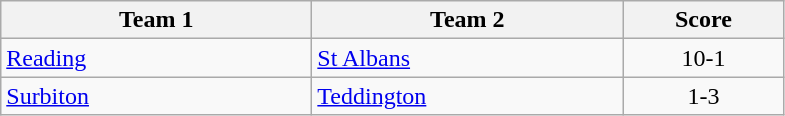<table class="wikitable" style="font-size: 100%">
<tr>
<th width=200>Team 1</th>
<th width=200>Team 2</th>
<th width=100>Score</th>
</tr>
<tr>
<td><a href='#'>Reading</a></td>
<td><a href='#'>St Albans</a></td>
<td align=center>10-1</td>
</tr>
<tr>
<td><a href='#'>Surbiton</a></td>
<td><a href='#'>Teddington</a></td>
<td align=center>1-3</td>
</tr>
</table>
